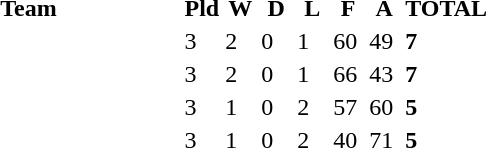<table>
<tr>
<td><br></td>
</tr>
<tr border=1 cellpadding=5 cellspacing=0>
<th width="200">Team</th>
<th width="20">Pld</th>
<th width="20">W</th>
<th width="20">D</th>
<th width="20">L</th>
<th width="20">F</th>
<th width="20">A</th>
<th width="20">TOTAL</th>
</tr>
<tr>
<td align=left></td>
<td>3</td>
<td>2</td>
<td>0</td>
<td>1</td>
<td>60</td>
<td>49</td>
<td><strong>7</strong></td>
</tr>
<tr>
<td align=left></td>
<td>3</td>
<td>2</td>
<td>0</td>
<td>1</td>
<td>66</td>
<td>43</td>
<td><strong>7</strong></td>
</tr>
<tr>
<td align=left></td>
<td>3</td>
<td>1</td>
<td>0</td>
<td>2</td>
<td>57</td>
<td>60</td>
<td><strong>5</strong></td>
</tr>
<tr>
<td align=left></td>
<td>3</td>
<td>1</td>
<td>0</td>
<td>2</td>
<td>40</td>
<td>71</td>
<td><strong>5</strong></td>
</tr>
</table>
